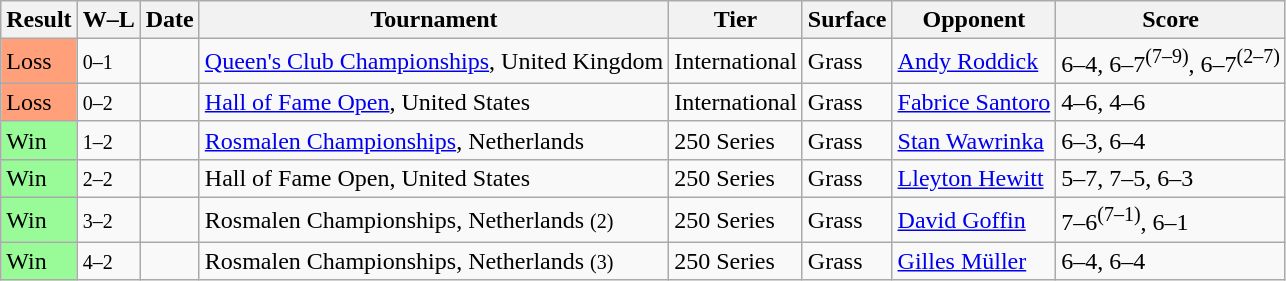<table class="sortable wikitable">
<tr>
<th>Result</th>
<th class="unsortable">W–L</th>
<th>Date</th>
<th>Tournament</th>
<th>Tier</th>
<th>Surface</th>
<th>Opponent</th>
<th class="unsortable">Score</th>
</tr>
<tr>
<td bgcolor=FFA07A>Loss</td>
<td><small>0–1</small></td>
<td><a href='#'></a></td>
<td><a href='#'>Queen's Club Championships</a>, United Kingdom</td>
<td>International</td>
<td>Grass</td>
<td> <a href='#'>Andy Roddick</a></td>
<td>6–4, 6–7<sup>(7–9)</sup>, 6–7<sup>(2–7)</sup></td>
</tr>
<tr>
<td bgcolor=FFA07A>Loss</td>
<td><small>0–2</small></td>
<td><a href='#'></a></td>
<td><a href='#'>Hall of Fame Open</a>, United States</td>
<td>International</td>
<td>Grass</td>
<td> <a href='#'>Fabrice Santoro</a></td>
<td>4–6, 4–6</td>
</tr>
<tr>
<td bgcolor=98FB98>Win</td>
<td><small>1–2</small></td>
<td><a href='#'></a></td>
<td><a href='#'>Rosmalen Championships</a>, Netherlands</td>
<td>250 Series</td>
<td>Grass</td>
<td> <a href='#'>Stan Wawrinka</a></td>
<td>6–3, 6–4</td>
</tr>
<tr>
<td bgcolor=98FB98>Win</td>
<td><small>2–2</small></td>
<td><a href='#'></a></td>
<td>Hall of Fame Open, United States</td>
<td>250 Series</td>
<td>Grass</td>
<td> <a href='#'>Lleyton Hewitt</a></td>
<td>5–7, 7–5, 6–3</td>
</tr>
<tr>
<td bgcolor=98FB98>Win</td>
<td><small>3–2</small></td>
<td><a href='#'></a></td>
<td>Rosmalen Championships, Netherlands <small>(2)</small></td>
<td>250 Series</td>
<td>Grass</td>
<td> <a href='#'>David Goffin</a></td>
<td>7–6<sup>(7–1)</sup>, 6–1</td>
</tr>
<tr>
<td bgcolor=98FB98>Win</td>
<td><small>4–2</small></td>
<td><a href='#'></a></td>
<td>Rosmalen Championships, Netherlands <small>(3)</small></td>
<td>250 Series</td>
<td>Grass</td>
<td> <a href='#'>Gilles Müller</a></td>
<td>6–4, 6–4</td>
</tr>
</table>
